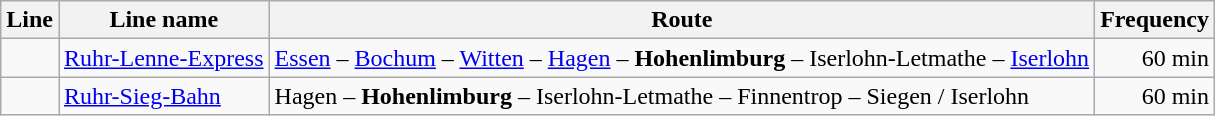<table class="wikitable">
<tr>
<th>Line</th>
<th>Line name</th>
<th>Route</th>
<th>Frequency</th>
</tr>
<tr>
<td></td>
<td><a href='#'>Ruhr-Lenne-Express</a></td>
<td><a href='#'>Essen</a> – <a href='#'>Bochum</a> – <a href='#'>Witten</a> – <a href='#'>Hagen</a> – <strong>Hohenlimburg</strong> – Iserlohn-Letmathe – <a href='#'>Iserlohn</a></td>
<td align="right">60 min</td>
</tr>
<tr>
<td></td>
<td><a href='#'>Ruhr-Sieg-Bahn</a></td>
<td>Hagen – <strong>Hohenlimburg</strong> – Iserlohn-Letmathe – Finnentrop – Siegen / Iserlohn</td>
<td align="right">60 min</td>
</tr>
</table>
